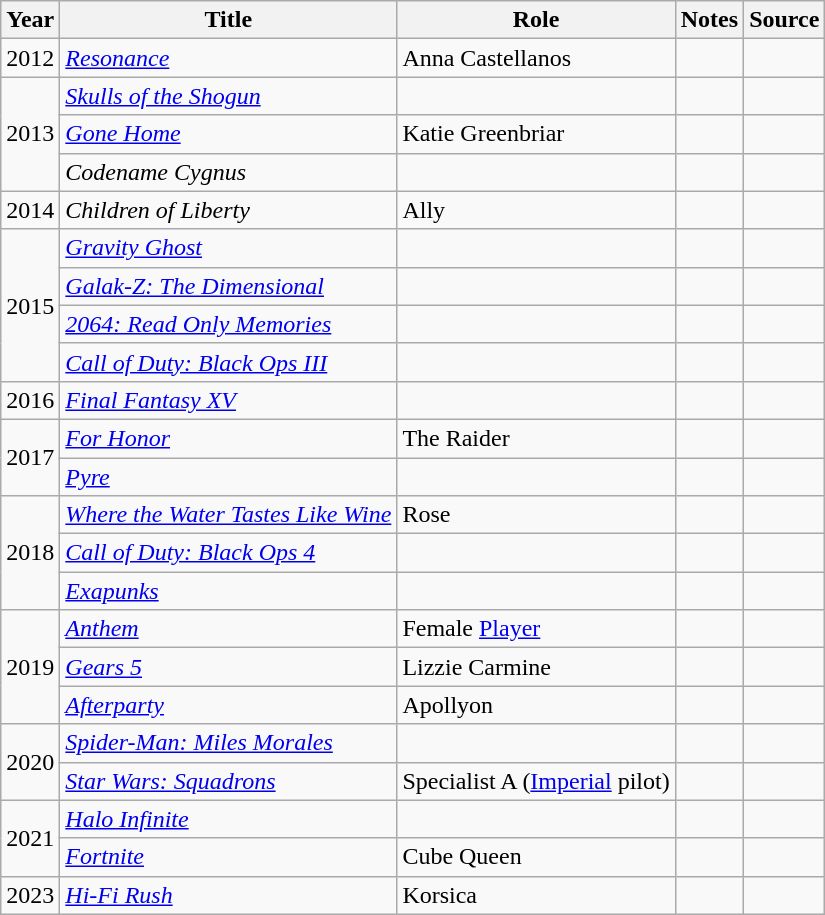<table class="wikitable sortable plainrowheaders">
<tr>
<th>Year</th>
<th>Title</th>
<th>Role</th>
<th class="unsortable">Notes</th>
<th class="unsortable">Source</th>
</tr>
<tr>
<td rowspan="1">2012</td>
<td><em><a href='#'>Resonance</a></em></td>
<td>Anna Castellanos</td>
<td></td>
<td></td>
</tr>
<tr>
<td rowspan="3">2013</td>
<td><em><a href='#'>Skulls of the Shogun</a></em></td>
<td></td>
<td></td>
<td></td>
</tr>
<tr>
<td><em><a href='#'>Gone Home</a></em></td>
<td>Katie Greenbriar</td>
<td></td>
<td></td>
</tr>
<tr>
<td><em>Codename Cygnus</em></td>
<td></td>
<td></td>
<td></td>
</tr>
<tr>
<td>2014</td>
<td><em>Children of Liberty</em></td>
<td>Ally</td>
<td></td>
<td></td>
</tr>
<tr>
<td rowspan="4">2015</td>
<td><em><a href='#'>Gravity Ghost</a></em></td>
<td></td>
<td></td>
<td></td>
</tr>
<tr>
<td><em><a href='#'>Galak-Z: The Dimensional</a></em></td>
<td></td>
<td></td>
<td></td>
</tr>
<tr>
<td><em><a href='#'>2064: Read Only Memories</a></em></td>
<td></td>
<td></td>
<td></td>
</tr>
<tr>
<td><em><a href='#'>Call of Duty: Black Ops III</a></em></td>
<td></td>
<td></td>
<td></td>
</tr>
<tr>
<td>2016</td>
<td><em><a href='#'>Final Fantasy XV</a></em></td>
<td></td>
<td></td>
<td></td>
</tr>
<tr>
<td rowspan="2">2017</td>
<td><em><a href='#'>For Honor</a></em></td>
<td>The Raider</td>
<td></td>
<td></td>
</tr>
<tr>
<td><em><a href='#'>Pyre</a></em></td>
<td></td>
<td></td>
<td></td>
</tr>
<tr>
<td rowspan="3">2018</td>
<td><em><a href='#'>Where the Water Tastes Like Wine</a></em></td>
<td>Rose</td>
<td></td>
<td></td>
</tr>
<tr>
<td><em><a href='#'>Call of Duty: Black Ops 4</a></em></td>
<td></td>
<td></td>
<td></td>
</tr>
<tr>
<td><em><a href='#'>Exapunks</a></em></td>
<td></td>
<td></td>
<td></td>
</tr>
<tr>
<td rowspan="3">2019</td>
<td><em><a href='#'>Anthem</a></em></td>
<td>Female <a href='#'>Player</a></td>
<td></td>
<td></td>
</tr>
<tr>
<td><em><a href='#'>Gears 5</a></em></td>
<td>Lizzie Carmine</td>
<td></td>
<td></td>
</tr>
<tr>
<td><em><a href='#'>Afterparty</a></em></td>
<td>Apollyon</td>
<td></td>
<td></td>
</tr>
<tr>
<td rowspan="2">2020</td>
<td><em><a href='#'>Spider-Man: Miles Morales</a></em></td>
<td></td>
<td></td>
<td></td>
</tr>
<tr>
<td><em><a href='#'>Star Wars: Squadrons</a></em></td>
<td>Specialist A (<a href='#'>Imperial</a> pilot)</td>
<td></td>
<td></td>
</tr>
<tr>
<td rowspan="2">2021</td>
<td><em><a href='#'>Halo Infinite</a></em></td>
<td></td>
<td></td>
<td></td>
</tr>
<tr>
<td><em><a href='#'>Fortnite</a></em></td>
<td>Cube Queen</td>
<td></td>
<td></td>
</tr>
<tr>
<td>2023</td>
<td><em><a href='#'>Hi-Fi Rush</a></em></td>
<td>Korsica</td>
<td></td>
<td></td>
</tr>
</table>
